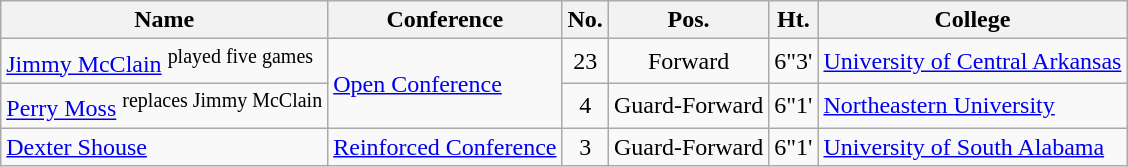<table class="wikitable" border="1">
<tr>
<th>Name</th>
<th>Conference</th>
<th>No.</th>
<th>Pos.</th>
<th>Ht.</th>
<th>College</th>
</tr>
<tr>
<td><a href='#'>Jimmy McClain</a> <sup>played five games</sup></td>
<td rowspan="2"><a href='#'>Open Conference</a></td>
<td align="center">23</td>
<td align="center">Forward</td>
<td align="center">6"3'</td>
<td><a href='#'>University of Central Arkansas</a></td>
</tr>
<tr>
<td><a href='#'>Perry Moss</a> <sup>replaces Jimmy McClain</sup></td>
<td align="center">4</td>
<td align="center">Guard-Forward</td>
<td align="center">6"1'</td>
<td><a href='#'>Northeastern University</a></td>
</tr>
<tr>
<td><a href='#'>Dexter Shouse</a></td>
<td><a href='#'>Reinforced Conference</a></td>
<td align="center">3</td>
<td align="center">Guard-Forward</td>
<td align="center">6"1'</td>
<td><a href='#'>University of South Alabama</a></td>
</tr>
</table>
